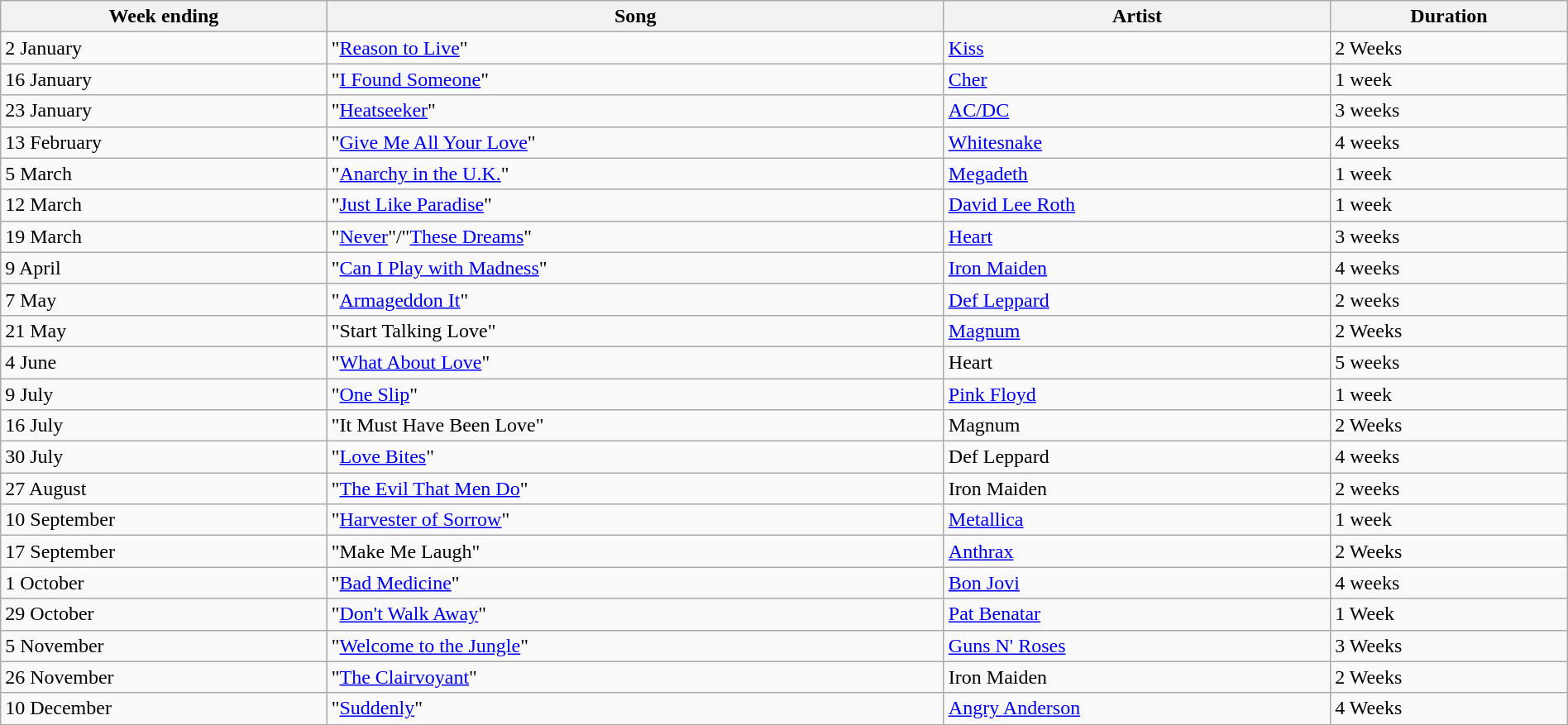<table width="100%" class=wikitable>
<tr>
<th>Week ending</th>
<th>Song</th>
<th>Artist</th>
<th>Duration</th>
</tr>
<tr>
<td>2 January</td>
<td>"<a href='#'>Reason to Live</a>"</td>
<td><a href='#'>Kiss</a></td>
<td>2 Weeks</td>
</tr>
<tr>
<td>16 January</td>
<td>"<a href='#'>I Found Someone</a>"</td>
<td><a href='#'>Cher</a></td>
<td>1 week</td>
</tr>
<tr>
<td>23 January</td>
<td>"<a href='#'>Heatseeker</a>"</td>
<td><a href='#'>AC/DC</a></td>
<td>3 weeks</td>
</tr>
<tr>
<td>13 February</td>
<td>"<a href='#'>Give Me All Your Love</a>"</td>
<td><a href='#'>Whitesnake</a></td>
<td>4 weeks</td>
</tr>
<tr>
<td>5 March</td>
<td>"<a href='#'>Anarchy in the U.K.</a>"</td>
<td><a href='#'>Megadeth</a></td>
<td>1 week</td>
</tr>
<tr>
<td>12 March</td>
<td>"<a href='#'>Just Like Paradise</a>"</td>
<td><a href='#'>David Lee Roth</a></td>
<td>1 week</td>
</tr>
<tr>
<td>19 March</td>
<td>"<a href='#'>Never</a>"/"<a href='#'>These Dreams</a>"</td>
<td><a href='#'>Heart</a></td>
<td>3 weeks</td>
</tr>
<tr>
<td>9 April</td>
<td>"<a href='#'>Can I Play with Madness</a>"</td>
<td><a href='#'>Iron Maiden</a></td>
<td>4 weeks</td>
</tr>
<tr>
<td>7 May</td>
<td>"<a href='#'>Armageddon It</a>"</td>
<td><a href='#'>Def Leppard</a></td>
<td>2 weeks</td>
</tr>
<tr>
<td>21 May</td>
<td>"Start Talking Love"</td>
<td><a href='#'>Magnum</a></td>
<td>2 Weeks</td>
</tr>
<tr>
<td>4 June</td>
<td>"<a href='#'>What About Love</a>"</td>
<td>Heart</td>
<td>5 weeks</td>
</tr>
<tr>
<td>9 July</td>
<td>"<a href='#'>One Slip</a>"</td>
<td><a href='#'>Pink Floyd</a></td>
<td>1 week</td>
</tr>
<tr>
<td>16 July</td>
<td>"It Must Have Been Love"</td>
<td>Magnum</td>
<td>2 Weeks</td>
</tr>
<tr>
<td>30 July</td>
<td>"<a href='#'>Love Bites</a>"</td>
<td>Def Leppard</td>
<td>4 weeks</td>
</tr>
<tr>
<td>27 August</td>
<td>"<a href='#'>The Evil That Men Do</a>"</td>
<td>Iron Maiden</td>
<td>2 weeks</td>
</tr>
<tr>
<td>10 September</td>
<td>"<a href='#'>Harvester of Sorrow</a>"</td>
<td><a href='#'>Metallica</a></td>
<td>1 week</td>
</tr>
<tr>
<td>17 September</td>
<td>"Make Me Laugh"</td>
<td><a href='#'>Anthrax</a></td>
<td>2 Weeks</td>
</tr>
<tr>
<td>1 October</td>
<td>"<a href='#'>Bad Medicine</a>"</td>
<td><a href='#'>Bon Jovi</a></td>
<td>4 weeks</td>
</tr>
<tr>
<td>29 October</td>
<td>"<a href='#'>Don't Walk Away</a>"</td>
<td><a href='#'>Pat Benatar</a></td>
<td>1 Week</td>
</tr>
<tr>
<td>5 November</td>
<td>"<a href='#'>Welcome to the Jungle</a>"</td>
<td><a href='#'>Guns N' Roses</a></td>
<td>3 Weeks</td>
</tr>
<tr>
<td>26 November</td>
<td>"<a href='#'>The Clairvoyant</a>"</td>
<td>Iron Maiden</td>
<td>2 Weeks</td>
</tr>
<tr>
<td>10 December</td>
<td>"<a href='#'>Suddenly</a>"</td>
<td><a href='#'>Angry Anderson</a></td>
<td>4 Weeks</td>
</tr>
</table>
